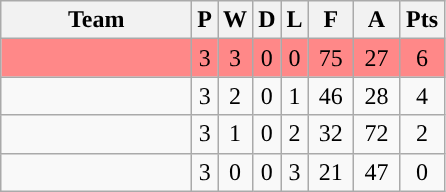<table class="wikitable" style="text-align:center;">
<tr>
<th width="120px">Team</th>
<th>P</th>
<th>W</th>
<th>D</th>
<th>L</th>
<th width="23px">F</th>
<th width="23px">A</th>
<th width="23px">Pts</th>
</tr>
<tr bgcolor="#FF8888">
<td></td>
<td>3</td>
<td>3</td>
<td>0</td>
<td>0</td>
<td>75</td>
<td>27</td>
<td>6</td>
</tr>
<tr>
<td></td>
<td>3</td>
<td>2</td>
<td>0</td>
<td>1</td>
<td>46</td>
<td>28</td>
<td>4</td>
</tr>
<tr>
<td></td>
<td>3</td>
<td>1</td>
<td>0</td>
<td>2</td>
<td>32</td>
<td>72</td>
<td>2</td>
</tr>
<tr>
<td></td>
<td>3</td>
<td>0</td>
<td>0</td>
<td>3</td>
<td>21</td>
<td>47</td>
<td>0</td>
</tr>
</table>
